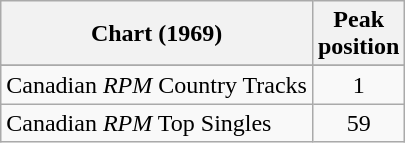<table class="wikitable sortable">
<tr>
<th align="left">Chart (1969)</th>
<th align="center">Peak<br>position</th>
</tr>
<tr>
</tr>
<tr>
</tr>
<tr>
<td align="left">Canadian <em>RPM</em> Country Tracks</td>
<td align="center">1</td>
</tr>
<tr>
<td align="left">Canadian <em>RPM</em> Top Singles</td>
<td align="center">59</td>
</tr>
</table>
